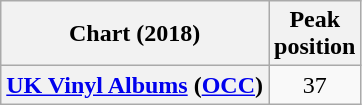<table class="wikitable plainrowheaders" style="text-align:center">
<tr>
<th scope="col">Chart (2018)</th>
<th scope="col">Peak<br>position</th>
</tr>
<tr>
<th scope="row"><a href='#'>UK Vinyl Albums</a> (<a href='#'>OCC</a>)</th>
<td>37</td>
</tr>
</table>
